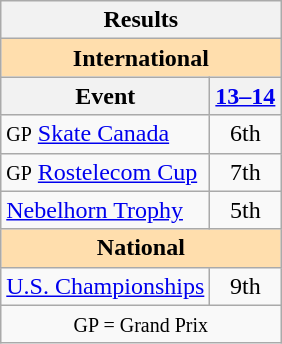<table class="wikitable" style="text-align:center">
<tr>
<th colspan=2 align=center><strong>Results</strong></th>
</tr>
<tr>
<th style="background-color: #ffdead; " colspan=2 align=center><strong>International</strong></th>
</tr>
<tr>
<th>Event</th>
<th><a href='#'>13–14</a></th>
</tr>
<tr>
<td align=left><small>GP</small>  <a href='#'>Skate Canada</a></td>
<td>6th</td>
</tr>
<tr>
<td align=left><small>GP</small>  <a href='#'>Rostelecom Cup</a></td>
<td>7th</td>
</tr>
<tr>
<td align=left><a href='#'>Nebelhorn Trophy</a></td>
<td>5th</td>
</tr>
<tr>
<th style="background-color: #ffdead; " colspan=2 align=center><strong>National</strong></th>
</tr>
<tr>
<td align=left><a href='#'>U.S. Championships</a></td>
<td>9th</td>
</tr>
<tr>
<td colspan=2 align=center><small> GP = Grand Prix </small></td>
</tr>
</table>
